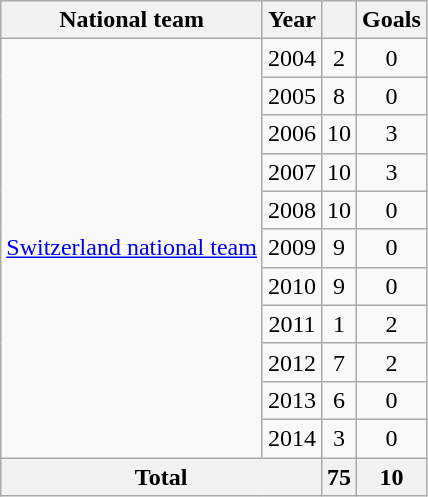<table class="wikitable" style="text-align: center">
<tr>
<th>National team</th>
<th>Year</th>
<th></th>
<th>Goals</th>
</tr>
<tr>
<td rowspan="11"><a href='#'>Switzerland national team</a></td>
<td>2004</td>
<td>2</td>
<td>0</td>
</tr>
<tr>
<td>2005</td>
<td>8</td>
<td>0</td>
</tr>
<tr>
<td>2006</td>
<td>10</td>
<td>3</td>
</tr>
<tr>
<td>2007</td>
<td>10</td>
<td>3</td>
</tr>
<tr>
<td>2008</td>
<td>10</td>
<td>0</td>
</tr>
<tr>
<td>2009</td>
<td>9</td>
<td>0</td>
</tr>
<tr>
<td>2010</td>
<td>9</td>
<td>0</td>
</tr>
<tr>
<td>2011</td>
<td>1</td>
<td>2</td>
</tr>
<tr>
<td>2012</td>
<td>7</td>
<td>2</td>
</tr>
<tr>
<td>2013</td>
<td>6</td>
<td>0</td>
</tr>
<tr>
<td>2014</td>
<td>3</td>
<td>0</td>
</tr>
<tr>
<th colspan="2">Total</th>
<th>75</th>
<th>10</th>
</tr>
</table>
